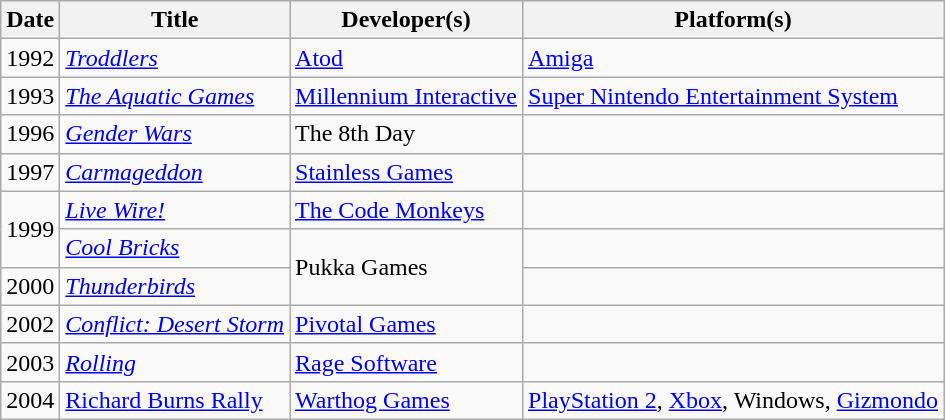<table class="wikitable">
<tr>
<th>Date</th>
<th>Title</th>
<th>Developer(s)</th>
<th>Platform(s)</th>
</tr>
<tr>
<td>1992</td>
<td><em><a href='#'>Troddlers</a></em></td>
<td><a href='#'>Atod</a></td>
<td><a href='#'>Amiga</a></td>
</tr>
<tr>
<td>1993</td>
<td><em><a href='#'>The Aquatic Games</a></em></td>
<td><a href='#'>Millennium Interactive</a></td>
<td><a href='#'>Super Nintendo Entertainment System</a></td>
</tr>
<tr>
<td>1996</td>
<td><em><a href='#'>Gender Wars</a></em></td>
<td>The 8th Day</td>
<td></td>
</tr>
<tr>
<td>1997</td>
<td><em><a href='#'>Carmageddon</a></em></td>
<td><a href='#'>Stainless Games</a></td>
<td></td>
</tr>
<tr>
<td rowspan="2">1999</td>
<td><em><a href='#'>Live Wire!</a></em></td>
<td><a href='#'>The Code Monkeys</a></td>
<td></td>
</tr>
<tr>
<td><em><a href='#'>Cool Bricks</a></em></td>
<td rowspan="2">Pukka Games</td>
<td></td>
</tr>
<tr>
<td>2000</td>
<td><em><a href='#'>Thunderbirds</a></em></td>
<td></td>
</tr>
<tr>
<td>2002</td>
<td><em><a href='#'>Conflict: Desert Storm</a></em></td>
<td><a href='#'>Pivotal Games</a></td>
<td></td>
</tr>
<tr>
<td>2003</td>
<td><em><a href='#'>Rolling</a></em></td>
<td><a href='#'>Rage Software</a></td>
<td></td>
</tr>
<tr>
<td>2004</td>
<td><a href='#'>Richard Burns Rally</a></td>
<td><a href='#'>Warthog Games</a></td>
<td><a href='#'>PlayStation 2</a>, <a href='#'>Xbox</a>, Windows, <a href='#'>Gizmondo</a></td>
</tr>
</table>
